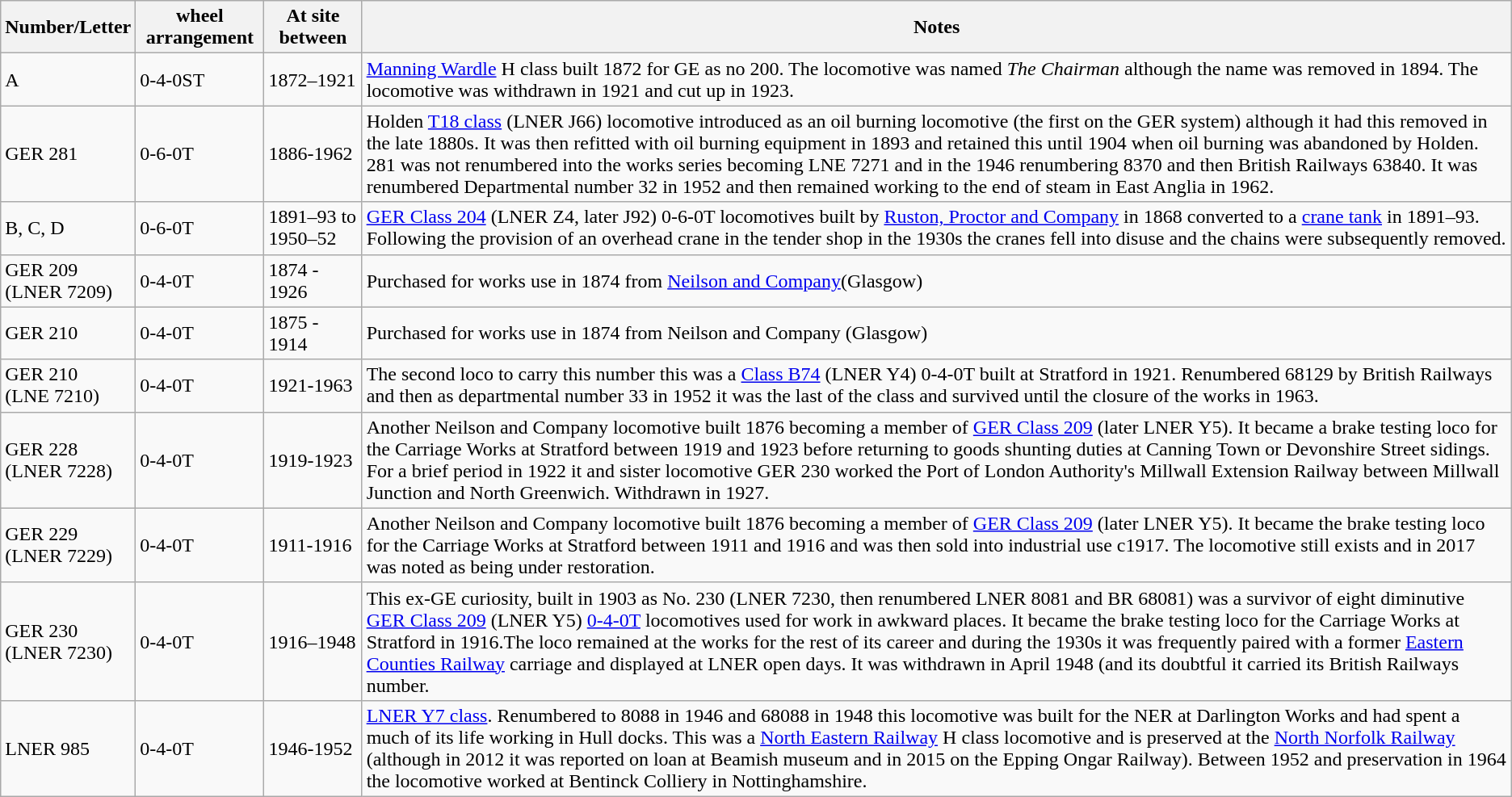<table class="wikitable">
<tr>
<th>Number/Letter</th>
<th>wheel arrangement</th>
<th>At site between</th>
<th>Notes</th>
</tr>
<tr>
<td>A</td>
<td>0-4-0ST</td>
<td>1872–1921</td>
<td><a href='#'>Manning Wardle</a> H class built 1872 for GE as no 200. The locomotive was named <em>The Chairman</em> although the name was removed in 1894. The locomotive was withdrawn in 1921 and cut up in 1923.</td>
</tr>
<tr>
<td>GER 281</td>
<td>0-6-0T</td>
<td>1886-1962</td>
<td>Holden <a href='#'>T18 class</a> (LNER J66) locomotive introduced as an oil burning locomotive (the first on the GER system) although it had this removed in the late 1880s. It was then refitted with oil burning equipment in 1893 and retained this until 1904 when oil burning was abandoned by Holden. 281 was not renumbered into the works series becoming LNE 7271 and in the 1946 renumbering 8370 and then British Railways 63840. It was renumbered Departmental number 32 in 1952 and then remained working to the end of steam in East Anglia in 1962.</td>
</tr>
<tr>
<td>B, C, D</td>
<td>0-6-0T</td>
<td>1891–93 to 1950–52</td>
<td><a href='#'>GER Class 204</a> (LNER Z4, later J92) 0-6-0T locomotives built by <a href='#'>Ruston, Proctor and Company</a> in 1868 converted to a <a href='#'>crane tank</a> in 1891–93. Following the provision of an overhead crane in the tender shop in the 1930s the cranes fell into disuse and the chains were subsequently removed.</td>
</tr>
<tr>
<td>GER 209<br>(LNER 7209)</td>
<td>0-4-0T</td>
<td>1874 - 1926</td>
<td>Purchased for works use in 1874 from <a href='#'>Neilson and Company</a>(Glasgow)</td>
</tr>
<tr>
<td>GER 210</td>
<td>0-4-0T</td>
<td>1875 - 1914</td>
<td>Purchased for works use in 1874 from Neilson and Company (Glasgow)</td>
</tr>
<tr>
<td>GER 210<br>(LNE 7210)</td>
<td>0-4-0T</td>
<td>1921-1963</td>
<td>The second loco to carry this number this was a <a href='#'>Class B74</a> (LNER Y4) 0-4-0T built at Stratford in 1921. Renumbered 68129 by British Railways and then as departmental number 33 in 1952 it was the last of the class and survived until the closure of the works in 1963.</td>
</tr>
<tr>
<td>GER 228<br>(LNER 7228)</td>
<td>0-4-0T</td>
<td>1919-1923</td>
<td>Another Neilson and Company locomotive built 1876 becoming a member of <a href='#'>GER Class 209</a> (later LNER Y5). It became a brake testing loco for the Carriage Works at Stratford between 1919 and 1923 before returning to goods shunting duties at Canning Town or Devonshire Street sidings. For a brief period in 1922 it and sister locomotive GER 230 worked the Port of London Authority's Millwall Extension Railway between Millwall Junction and North Greenwich. Withdrawn in 1927.</td>
</tr>
<tr>
<td>GER 229<br>(LNER 7229)</td>
<td>0-4-0T</td>
<td>1911-1916</td>
<td>Another Neilson and Company locomotive built 1876 becoming a member of <a href='#'>GER Class 209</a> (later LNER Y5). It became the brake testing loco for the Carriage Works at Stratford between 1911 and 1916 and was then sold into industrial use c1917. The locomotive still exists and in 2017 was noted as being under restoration.</td>
</tr>
<tr>
<td>GER 230<br>(LNER 7230)</td>
<td>0-4-0T</td>
<td>1916–1948</td>
<td>This ex-GE curiosity, built in 1903 as No. 230 (LNER 7230, then renumbered LNER 8081 and BR 68081) was a survivor of eight diminutive <a href='#'>GER Class 209</a> (LNER Y5) <a href='#'>0-4-0T</a> locomotives used for work in awkward places. It became the brake testing loco for the Carriage Works at Stratford in 1916.The loco remained at the works for the rest of its career and during the 1930s it was frequently paired with a former <a href='#'>Eastern Counties Railway</a> carriage and displayed at LNER open days. It was withdrawn in April 1948 (and its doubtful it carried its British Railways number.</td>
</tr>
<tr>
<td>LNER 985</td>
<td>0-4-0T</td>
<td>1946-1952</td>
<td><a href='#'>LNER Y7 class</a>. Renumbered to 8088 in 1946 and 68088 in 1948 this locomotive was built for the NER at Darlington Works and had spent a much of its life working in Hull docks. This was a <a href='#'>North Eastern Railway</a> H class locomotive and is preserved at the <a href='#'>North Norfolk Railway</a> (although in 2012 it was reported on loan at Beamish museum and in 2015 on the Epping Ongar Railway). Between 1952 and preservation in 1964 the locomotive worked at Bentinck Colliery in Nottinghamshire.</td>
</tr>
</table>
